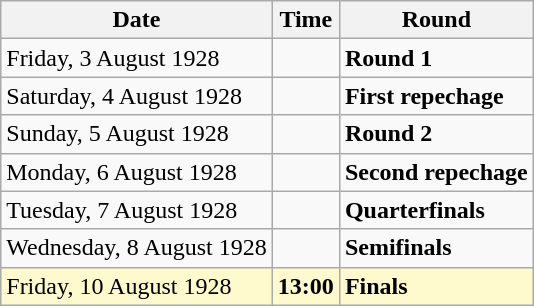<table class="wikitable">
<tr>
<th>Date</th>
<th>Time</th>
<th>Round</th>
</tr>
<tr>
<td>Friday, 3 August 1928</td>
<td></td>
<td><strong>Round 1</strong></td>
</tr>
<tr>
<td>Saturday, 4 August 1928</td>
<td></td>
<td><strong>First repechage</strong></td>
</tr>
<tr>
<td>Sunday, 5 August 1928</td>
<td></td>
<td><strong>Round 2</strong></td>
</tr>
<tr>
<td>Monday, 6 August 1928</td>
<td></td>
<td><strong>Second repechage</strong></td>
</tr>
<tr>
<td>Tuesday, 7 August 1928</td>
<td></td>
<td><strong>Quarterfinals</strong></td>
</tr>
<tr>
<td>Wednesday, 8 August 1928</td>
<td></td>
<td><strong>Semifinals</strong></td>
</tr>
<tr style=background:lemonchiffon>
<td>Friday, 10 August 1928</td>
<td><strong>13:00</strong></td>
<td><strong>Finals</strong></td>
</tr>
</table>
